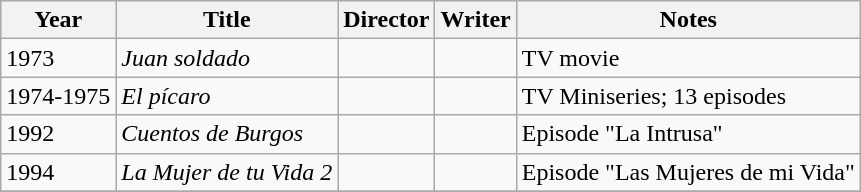<table class="wikitable">
<tr>
<th>Year</th>
<th>Title</th>
<th>Director</th>
<th>Writer</th>
<th>Notes</th>
</tr>
<tr>
<td>1973</td>
<td><em>Juan soldado</em></td>
<td></td>
<td></td>
<td>TV movie</td>
</tr>
<tr>
<td>1974-1975</td>
<td><em>El pícaro</em></td>
<td></td>
<td></td>
<td>TV Miniseries; 13 episodes</td>
</tr>
<tr>
<td>1992</td>
<td><em>Cuentos de Burgos</em></td>
<td></td>
<td></td>
<td>Episode "La Intrusa"</td>
</tr>
<tr>
<td>1994</td>
<td><em>La Mujer de tu Vida 2</em></td>
<td></td>
<td></td>
<td>Episode "Las Mujeres de mi Vida"</td>
</tr>
<tr>
</tr>
</table>
